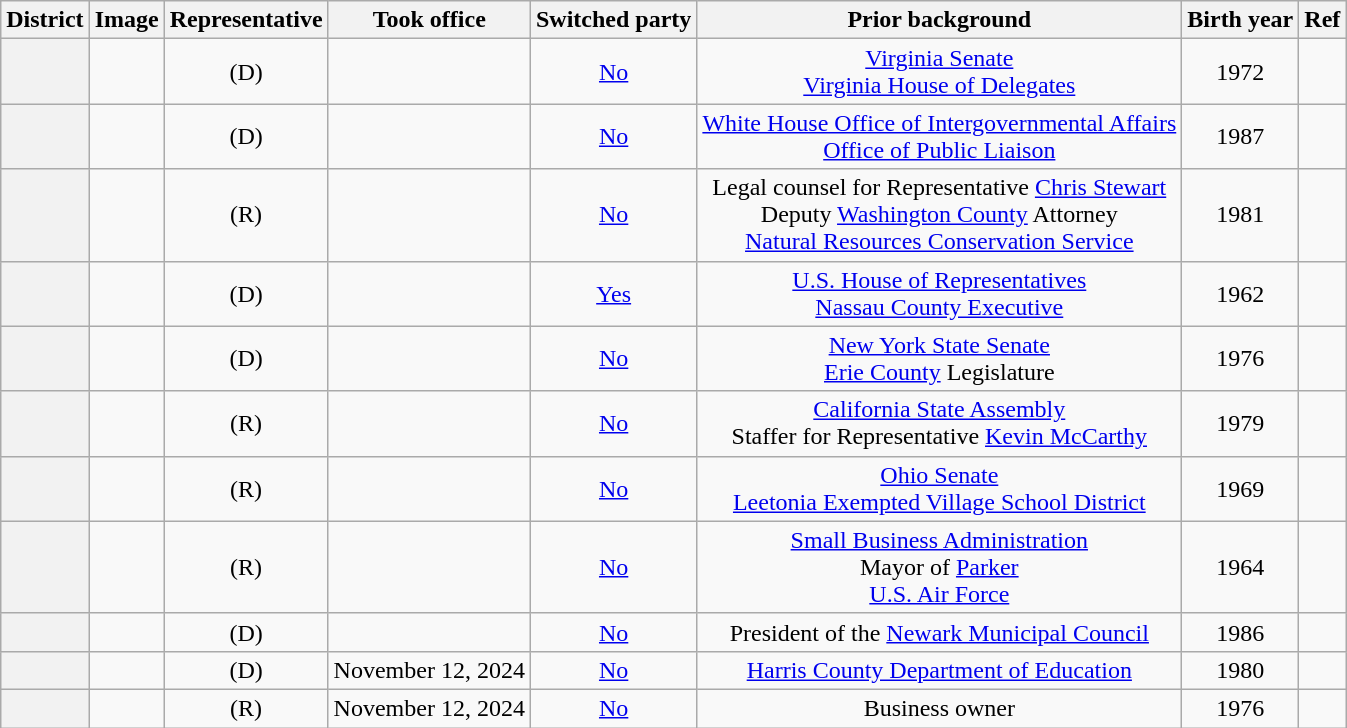<table class="sortable wikitable" style="text-align:center">
<tr>
<th>District</th>
<th>Image</th>
<th>Representative</th>
<th>Took office</th>
<th>Switched party</th>
<th>Prior background</th>
<th>Birth year</th>
<th>Ref</th>
</tr>
<tr>
<th></th>
<td></td>
<td> (D)</td>
<td></td>
<td><a href='#'>No</a><br></td>
<td><a href='#'>Virginia Senate</a><br><a href='#'>Virginia House of Delegates</a></td>
<td>1972</td>
<td></td>
</tr>
<tr>
<th></th>
<td></td>
<td> (D)</td>
<td></td>
<td><a href='#'>No</a><br></td>
<td><a href='#'>White House Office of Intergovernmental Affairs</a><br><a href='#'>Office of Public Liaison</a></td>
<td>1987</td>
<td></td>
</tr>
<tr>
<th></th>
<td></td>
<td> (R)</td>
<td></td>
<td><a href='#'>No</a><br></td>
<td>Legal counsel for Representative <a href='#'>Chris Stewart</a><br>Deputy <a href='#'>Washington County</a> Attorney<br><a href='#'>Natural Resources Conservation Service</a></td>
<td>1981</td>
<td></td>
</tr>
<tr>
<th></th>
<td></td>
<td> (D)</td>
<td></td>
<td><a href='#'>Yes</a><br></td>
<td><a href='#'>U.S. House of Representatives</a><br><a href='#'>Nassau County Executive</a></td>
<td>1962</td>
<td></td>
</tr>
<tr>
<th></th>
<td></td>
<td> (D)</td>
<td></td>
<td><a href='#'>No</a><br></td>
<td><a href='#'>New York State Senate</a><br><a href='#'>Erie County</a> Legislature</td>
<td>1976</td>
<td></td>
</tr>
<tr>
<th></th>
<td></td>
<td> (R)</td>
<td></td>
<td><a href='#'>No</a><br></td>
<td><a href='#'>California State Assembly</a><br>Staffer for Representative <a href='#'>Kevin McCarthy</a></td>
<td>1979</td>
<td></td>
</tr>
<tr>
<th></th>
<td></td>
<td> (R)</td>
<td></td>
<td><a href='#'>No</a><br></td>
<td><a href='#'>Ohio Senate</a><br><a href='#'>Leetonia Exempted Village School District</a></td>
<td>1969</td>
<td></td>
</tr>
<tr>
<th></th>
<td></td>
<td> (R)</td>
<td></td>
<td><a href='#'>No</a><br></td>
<td><a href='#'>Small Business Administration</a><br>Mayor of <a href='#'>Parker</a><br><a href='#'>U.S. Air Force</a></td>
<td>1964</td>
<td></td>
</tr>
<tr>
<th></th>
<td></td>
<td> (D)</td>
<td></td>
<td><a href='#'>No</a><br></td>
<td>President of the <a href='#'>Newark Municipal Council</a></td>
<td>1986</td>
<td></td>
</tr>
<tr>
<th></th>
<td></td>
<td> (D)</td>
<td>November 12, 2024</td>
<td><a href='#'>No</a><br></td>
<td><a href='#'>Harris County Department of Education</a></td>
<td>1980</td>
<td></td>
</tr>
<tr>
<th></th>
<td></td>
<td> (R)</td>
<td>November 12, 2024</td>
<td><a href='#'>No</a><br></td>
<td>Business owner</td>
<td>1976</td>
<td></td>
</tr>
</table>
